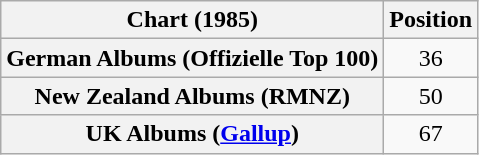<table class="wikitable sortable plainrowheaders" style="text-align:center">
<tr>
<th scope="col">Chart (1985)</th>
<th scope="col">Position</th>
</tr>
<tr>
<th scope="row">German Albums (Offizielle Top 100)</th>
<td>36</td>
</tr>
<tr>
<th scope="row">New Zealand Albums (RMNZ)</th>
<td>50</td>
</tr>
<tr>
<th scope="row">UK Albums (<a href='#'>Gallup</a>)</th>
<td>67</td>
</tr>
</table>
